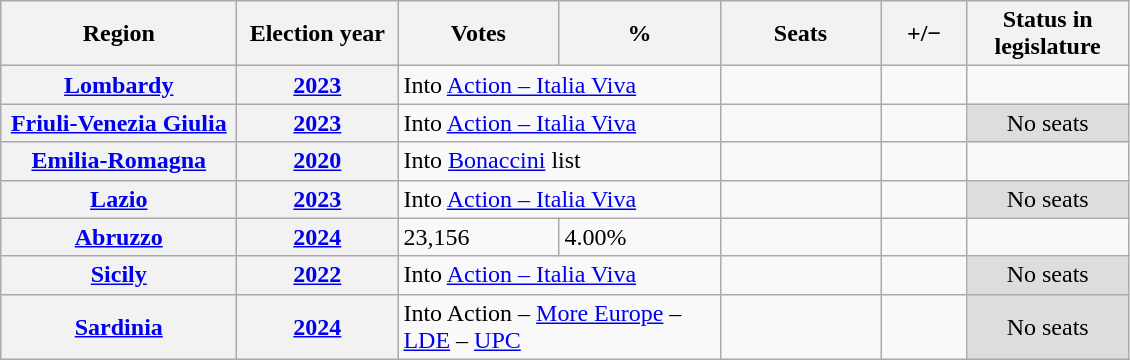<table class=wikitable style="border:1px #AAAAFF solid">
<tr>
<th width=150px>Region</th>
<th width=100px>Election year</th>
<th width=100px>Votes</th>
<th width=100px>%</th>
<th width=100px>Seats</th>
<th width=50px>+/−</th>
<th width=100px>Status in legislature</th>
</tr>
<tr>
<th><a href='#'>Lombardy</a></th>
<th><a href='#'>2023</a></th>
<td colspan="2">Into <a href='#'>Action – Italia Viva</a></td>
<td></td>
<td></td>
<td></td>
</tr>
<tr>
<th><a href='#'>Friuli-Venezia Giulia</a></th>
<th><a href='#'>2023</a></th>
<td colspan="2">Into <a href='#'>Action – Italia Viva</a></td>
<td></td>
<td style="text-align:center;"></td>
<td style="background:#ddd; text-align:center">No seats</td>
</tr>
<tr>
<th><a href='#'>Emilia-Romagna</a></th>
<th><a href='#'>2020</a></th>
<td colspan="2">Into <a href='#'>Bonaccini</a> list</td>
<td></td>
<td></td>
<td></td>
</tr>
<tr>
<th><a href='#'>Lazio</a></th>
<th><a href='#'>2023</a></th>
<td colspan="2">Into <a href='#'>Action – Italia Viva</a></td>
<td></td>
<td></td>
<td style="background:#ddd; text-align:center">No seats</td>
</tr>
<tr>
<th><a href='#'>Abruzzo</a></th>
<th><a href='#'>2024</a></th>
<td>23,156</td>
<td>4.00%</td>
<td></td>
<td></td>
<td></td>
</tr>
<tr>
<th><a href='#'>Sicily</a></th>
<th><a href='#'>2022</a></th>
<td colspan="2">Into <a href='#'>Action – Italia Viva</a></td>
<td></td>
<td></td>
<td style="background:#ddd; text-align:center">No seats</td>
</tr>
<tr>
<th><a href='#'>Sardinia</a></th>
<th><a href='#'>2024</a></th>
<td colspan="2">Into Action – <a href='#'>More Europe</a> – <a href='#'>LDE</a> – <a href='#'>UPC</a></td>
<td></td>
<td></td>
<td style="background:#ddd; text-align:center">No seats</td>
</tr>
</table>
